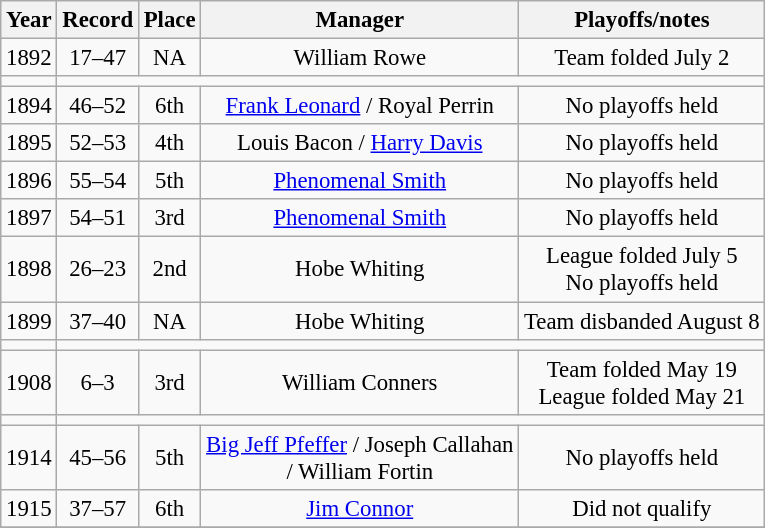<table class="wikitable" style="text-align:center; font-size: 95%;">
<tr>
<th>Year</th>
<th>Record</th>
<th>Place</th>
<th>Manager</th>
<th>Playoffs/notes</th>
</tr>
<tr align=center>
<td>1892</td>
<td>17–47</td>
<td>NA</td>
<td>William Rowe</td>
<td>Team folded July 2</td>
</tr>
<tr align=center>
<td></td>
</tr>
<tr align=center>
<td>1894</td>
<td>46–52</td>
<td>6th</td>
<td><a href='#'>Frank Leonard</a> / Royal Perrin</td>
<td>No playoffs held</td>
</tr>
<tr align=center>
<td>1895</td>
<td>52–53</td>
<td>4th</td>
<td>Louis Bacon / <a href='#'>Harry Davis</a></td>
<td>No playoffs held</td>
</tr>
<tr align=center>
<td>1896</td>
<td>55–54</td>
<td>5th</td>
<td><a href='#'>Phenomenal Smith</a></td>
<td>No playoffs held</td>
</tr>
<tr align=center>
<td>1897</td>
<td>54–51</td>
<td>3rd</td>
<td><a href='#'>Phenomenal Smith</a></td>
<td>No playoffs held</td>
</tr>
<tr align=center>
<td>1898</td>
<td>26–23</td>
<td>2nd</td>
<td>Hobe Whiting</td>
<td>League folded July 5<br>No playoffs held</td>
</tr>
<tr align=center>
<td>1899</td>
<td>37–40</td>
<td>NA</td>
<td>Hobe Whiting</td>
<td>Team disbanded August 8</td>
</tr>
<tr align=center>
<td></td>
</tr>
<tr align=center>
<td>1908</td>
<td>6–3</td>
<td>3rd</td>
<td>William Conners</td>
<td>Team folded May 19<br>League folded May 21</td>
</tr>
<tr align=center>
<td></td>
</tr>
<tr align=center>
<td>1914</td>
<td>45–56</td>
<td>5th</td>
<td><a href='#'>Big Jeff Pfeffer</a> / Joseph Callahan <br>/ William Fortin</td>
<td>No playoffs held</td>
</tr>
<tr align=center>
<td>1915</td>
<td>37–57</td>
<td>6th</td>
<td><a href='#'>Jim Connor</a></td>
<td>Did not qualify</td>
</tr>
<tr align=center>
</tr>
</table>
